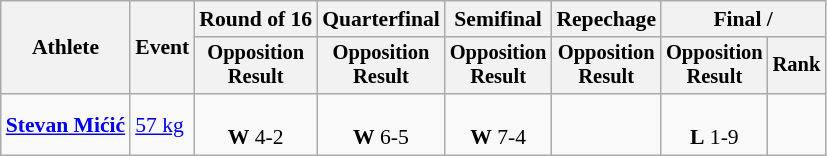<table class="wikitable" style="font-size:90%">
<tr>
<th rowspan="2">Athlete</th>
<th rowspan="2">Event</th>
<th>Round of 16</th>
<th>Quarterfinal</th>
<th>Semifinal</th>
<th>Repechage</th>
<th colspan=2>Final / </th>
</tr>
<tr style="font-size: 95%">
<th>Opposition<br>Result</th>
<th>Opposition<br>Result</th>
<th>Opposition<br>Result</th>
<th>Opposition<br>Result</th>
<th>Opposition<br>Result</th>
<th>Rank</th>
</tr>
<tr align=center>
<td align=left><strong><a href='#'>Stevan Mićić</a></strong></td>
<td align=left><a href='#'>57 kg</a></td>
<td><br><strong>W</strong> 4-2</td>
<td><br><strong>W</strong> 6-5</td>
<td><br><strong>W</strong> 7-4</td>
<td></td>
<td><br><strong>L</strong> 1-9</td>
<td></td>
</tr>
</table>
